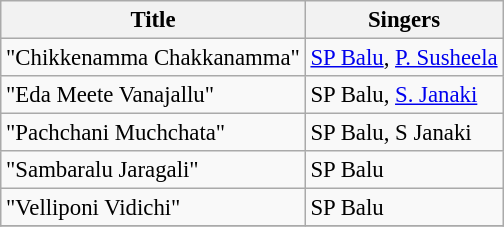<table class="wikitable" style="font-size:95%;">
<tr>
<th>Title</th>
<th>Singers</th>
</tr>
<tr>
<td>"Chikkenamma Chakkanamma"</td>
<td><a href='#'>SP Balu</a>, <a href='#'>P. Susheela</a></td>
</tr>
<tr>
<td>"Eda Meete Vanajallu"</td>
<td>SP Balu, <a href='#'>S. Janaki</a></td>
</tr>
<tr>
<td>"Pachchani Muchchata"</td>
<td>SP Balu, S Janaki</td>
</tr>
<tr>
<td>"Sambaralu Jaragali"</td>
<td>SP Balu</td>
</tr>
<tr>
<td>"Velliponi Vidichi"</td>
<td>SP Balu</td>
</tr>
<tr>
</tr>
</table>
